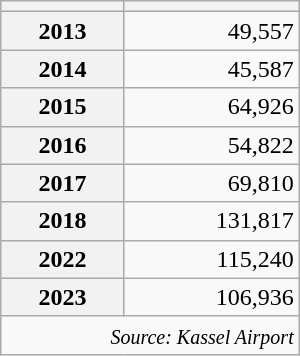<table class="wikitable" style="text-align: right; width:200px;" align="center">
<tr>
<th style="width:75px"></th>
<th></th>
</tr>
<tr>
<th>2013</th>
<td>49,557</td>
</tr>
<tr>
<th>2014</th>
<td> 45,587</td>
</tr>
<tr>
<th>2015</th>
<td> 64,926</td>
</tr>
<tr>
<th>2016</th>
<td> 54,822</td>
</tr>
<tr>
<th>2017</th>
<td> 69,810</td>
</tr>
<tr>
<th>2018</th>
<td> 131,817</td>
</tr>
<tr>
<th>2022</th>
<td>115,240</td>
</tr>
<tr>
<th>2023</th>
<td>106,936</td>
</tr>
<tr>
<td colspan=5 align="right"><small><em>Source: Kassel Airport</small></td>
</tr>
</table>
